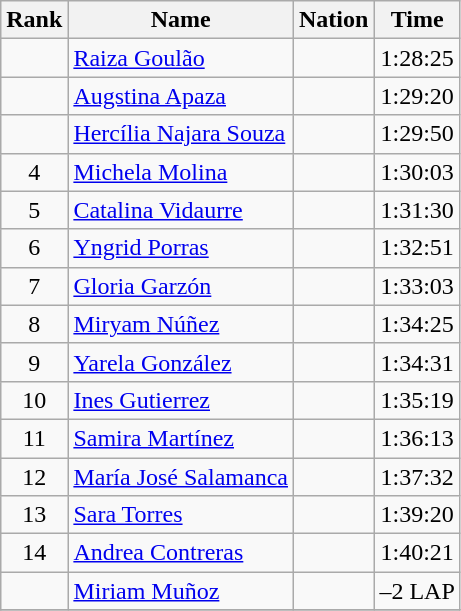<table class="wikitable" style="text-align:center">
<tr>
<th>Rank</th>
<th>Name</th>
<th>Nation</th>
<th>Time</th>
</tr>
<tr>
<td></td>
<td align=left><a href='#'>Raiza Goulão</a></td>
<td align=left></td>
<td>1:28:25</td>
</tr>
<tr>
<td></td>
<td align=left><a href='#'>Augstina Apaza</a></td>
<td align=left></td>
<td>1:29:20</td>
</tr>
<tr>
<td></td>
<td align=left><a href='#'>Hercília Najara Souza</a></td>
<td align=left></td>
<td>1:29:50</td>
</tr>
<tr>
<td>4</td>
<td align=left><a href='#'>Michela Molina</a></td>
<td align=left></td>
<td>1:30:03</td>
</tr>
<tr>
<td>5</td>
<td align=left><a href='#'>Catalina Vidaurre</a></td>
<td align=left></td>
<td>1:31:30</td>
</tr>
<tr>
<td>6</td>
<td align=left><a href='#'>Yngrid Porras</a></td>
<td align=left></td>
<td>1:32:51</td>
</tr>
<tr>
<td>7</td>
<td align=left><a href='#'>Gloria Garzón</a></td>
<td align=left></td>
<td>1:33:03</td>
</tr>
<tr>
<td>8</td>
<td align=left><a href='#'>Miryam Núñez</a></td>
<td align=left></td>
<td>1:34:25</td>
</tr>
<tr>
<td>9</td>
<td align=left><a href='#'>Yarela González</a></td>
<td align=left></td>
<td>1:34:31</td>
</tr>
<tr>
<td>10</td>
<td align=left><a href='#'>Ines Gutierrez</a></td>
<td align=left></td>
<td>1:35:19</td>
</tr>
<tr>
<td>11</td>
<td align=left><a href='#'>Samira Martínez</a></td>
<td align=left></td>
<td>1:36:13</td>
</tr>
<tr>
<td>12</td>
<td align=left><a href='#'>María José Salamanca</a></td>
<td align=left></td>
<td>1:37:32</td>
</tr>
<tr>
<td>13</td>
<td align=left><a href='#'>Sara Torres</a></td>
<td align=left></td>
<td>1:39:20</td>
</tr>
<tr>
<td>14</td>
<td align=left><a href='#'>Andrea Contreras</a></td>
<td align=left></td>
<td>1:40:21</td>
</tr>
<tr>
<td></td>
<td align=left><a href='#'>Miriam Muñoz</a></td>
<td align=left></td>
<td>–2 LAP</td>
</tr>
<tr>
</tr>
</table>
